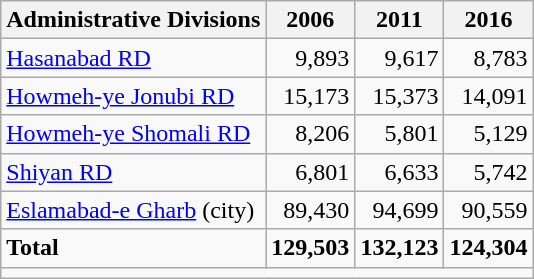<table class="wikitable">
<tr>
<th>Administrative Divisions</th>
<th>2006</th>
<th>2011</th>
<th>2016</th>
</tr>
<tr>
<td><a href='#'>Hasanabad RD</a></td>
<td style="text-align: right;">9,893</td>
<td style="text-align: right;">9,617</td>
<td style="text-align: right;">8,783</td>
</tr>
<tr>
<td><a href='#'>Howmeh-ye Jonubi RD</a></td>
<td style="text-align: right;">15,173</td>
<td style="text-align: right;">15,373</td>
<td style="text-align: right;">14,091</td>
</tr>
<tr>
<td><a href='#'>Howmeh-ye Shomali RD</a></td>
<td style="text-align: right;">8,206</td>
<td style="text-align: right;">5,801</td>
<td style="text-align: right;">5,129</td>
</tr>
<tr>
<td><a href='#'>Shiyan RD</a></td>
<td style="text-align: right;">6,801</td>
<td style="text-align: right;">6,633</td>
<td style="text-align: right;">5,742</td>
</tr>
<tr>
<td><a href='#'>Eslamabad-e Gharb</a> (city)</td>
<td style="text-align: right;">89,430</td>
<td style="text-align: right;">94,699</td>
<td style="text-align: right;">90,559</td>
</tr>
<tr>
<td><strong>Total</strong></td>
<td style="text-align: right;"><strong>129,503</strong></td>
<td style="text-align: right;"><strong>132,123</strong></td>
<td style="text-align: right;"><strong>124,304</strong></td>
</tr>
<tr>
<td colspan=4></td>
</tr>
</table>
